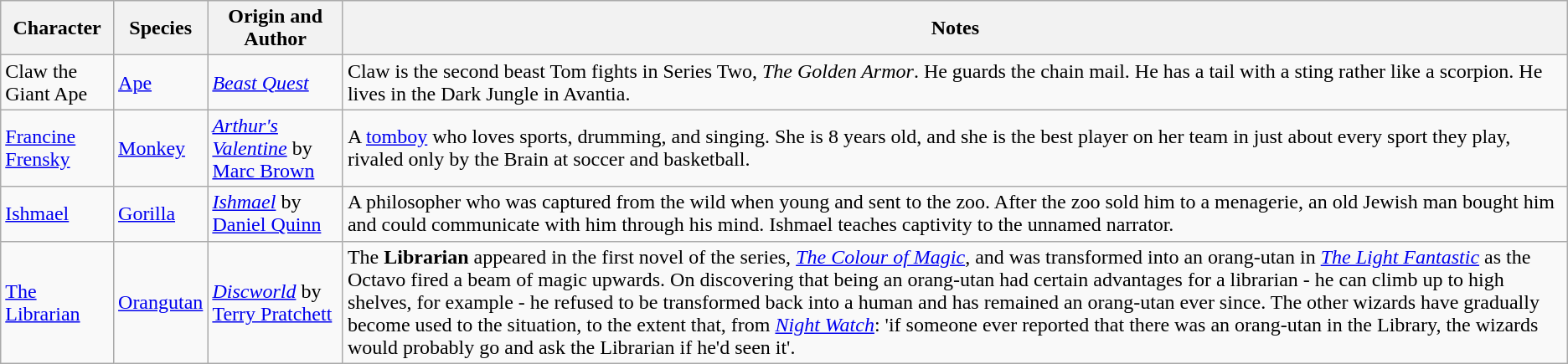<table class="wikitable sortable">
<tr>
<th>Character</th>
<th>Species</th>
<th>Origin and Author</th>
<th>Notes</th>
</tr>
<tr>
<td>Claw the Giant Ape</td>
<td><a href='#'>Ape</a></td>
<td><em><a href='#'>Beast Quest</a></em></td>
<td>Claw is the second beast Tom fights in Series Two, <em>The Golden Armor</em>. He guards the chain mail. He has a tail with a sting rather like a scorpion. He lives in the Dark Jungle in Avantia.</td>
</tr>
<tr>
<td><a href='#'>Francine Frensky</a></td>
<td><a href='#'>Monkey</a></td>
<td><em><a href='#'>Arthur's Valentine</a></em> by <a href='#'>Marc Brown</a></td>
<td>A <a href='#'>tomboy</a> who loves sports, drumming, and singing. She is 8 years old, and she is the best player on her team in just about every sport they play, rivaled only by the Brain at soccer and basketball.</td>
</tr>
<tr>
<td><a href='#'>Ishmael</a></td>
<td><a href='#'>Gorilla</a></td>
<td><em><a href='#'>Ishmael</a></em> by <a href='#'>Daniel Quinn</a></td>
<td>A philosopher who was captured from the wild when young and sent to the zoo. After the zoo sold him to a menagerie, an old Jewish man bought him and could communicate with him through his mind. Ishmael teaches captivity to the unnamed narrator.</td>
</tr>
<tr>
<td><a href='#'>The Librarian</a></td>
<td><a href='#'>Orangutan</a></td>
<td><em><a href='#'>Discworld</a></em> by <a href='#'>Terry Pratchett</a></td>
<td>The <strong>Librarian</strong> appeared in the first novel of the series, <em><a href='#'>The Colour of Magic</a></em>, and was transformed into an orang-utan in <em><a href='#'>The Light Fantastic</a></em> as the Octavo fired a beam of magic upwards. On discovering that being an orang-utan had certain advantages for a librarian - he can climb up to high shelves, for example - he refused to be transformed back into a human and has remained an orang-utan ever since. The other wizards have gradually become used to the situation, to the extent that, from <em><a href='#'>Night Watch</a></em>: 'if someone ever reported that there was an orang-utan in the Library, the wizards would probably go and ask the Librarian if he'd seen it'.</td>
</tr>
</table>
